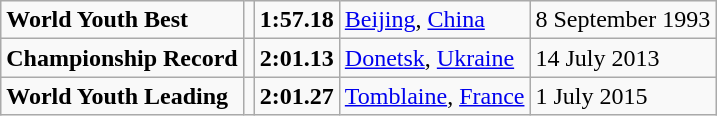<table class="wikitable">
<tr>
<td><strong>World Youth Best</strong></td>
<td></td>
<td><strong>1:57.18</strong></td>
<td><a href='#'>Beijing</a>, <a href='#'>China</a></td>
<td>8 September 1993</td>
</tr>
<tr>
<td><strong>Championship Record</strong></td>
<td></td>
<td><strong>2:01.13</strong></td>
<td><a href='#'>Donetsk</a>, <a href='#'>Ukraine</a></td>
<td>14 July 2013</td>
</tr>
<tr>
<td><strong>World Youth Leading</strong></td>
<td></td>
<td><strong>2:01.27</strong></td>
<td><a href='#'>Tomblaine</a>, <a href='#'>France</a></td>
<td>1 July 2015</td>
</tr>
</table>
